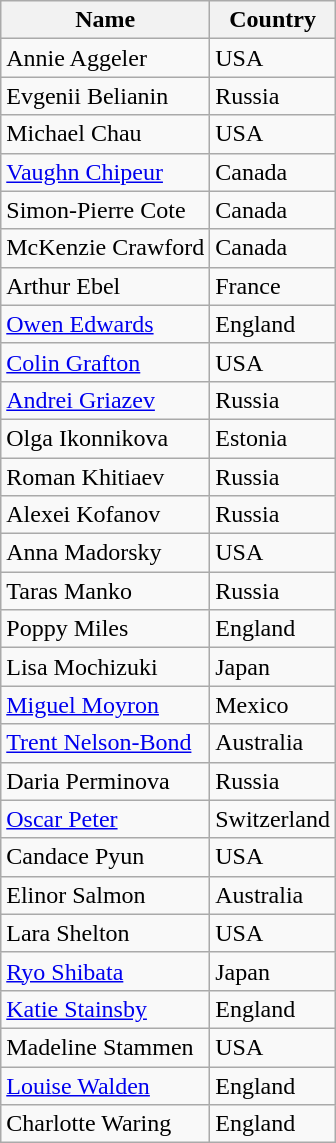<table class="wikitable">
<tr>
<th>Name</th>
<th>Country</th>
</tr>
<tr>
<td>Annie Aggeler</td>
<td>USA</td>
</tr>
<tr>
<td>Evgenii Belianin</td>
<td>Russia</td>
</tr>
<tr>
<td>Michael Chau</td>
<td>USA</td>
</tr>
<tr>
<td><a href='#'>Vaughn Chipeur</a></td>
<td>Canada</td>
</tr>
<tr>
<td>Simon-Pierre Cote</td>
<td>Canada</td>
</tr>
<tr>
<td>McKenzie Crawford</td>
<td>Canada</td>
</tr>
<tr>
<td>Arthur Ebel</td>
<td>France</td>
</tr>
<tr>
<td><a href='#'>Owen Edwards</a></td>
<td>England</td>
</tr>
<tr>
<td><a href='#'>Colin Grafton</a></td>
<td>USA</td>
</tr>
<tr>
<td><a href='#'>Andrei Griazev</a></td>
<td>Russia</td>
</tr>
<tr>
<td>Olga Ikonnikova</td>
<td>Estonia</td>
</tr>
<tr>
<td>Roman Khitiaev</td>
<td>Russia</td>
</tr>
<tr>
<td>Alexei Kofanov</td>
<td>Russia</td>
</tr>
<tr>
<td>Anna Madorsky</td>
<td>USA</td>
</tr>
<tr>
<td>Taras Manko</td>
<td>Russia</td>
</tr>
<tr>
<td>Poppy Miles</td>
<td>England</td>
</tr>
<tr>
<td>Lisa Mochizuki</td>
<td>Japan</td>
</tr>
<tr>
<td><a href='#'>Miguel Moyron</a></td>
<td>Mexico</td>
</tr>
<tr>
<td><a href='#'>Trent Nelson-Bond</a></td>
<td>Australia</td>
</tr>
<tr>
<td>Daria Perminova</td>
<td>Russia</td>
</tr>
<tr>
<td><a href='#'>Oscar Peter</a></td>
<td>Switzerland</td>
</tr>
<tr>
<td>Candace Pyun</td>
<td>USA</td>
</tr>
<tr>
<td>Elinor Salmon</td>
<td>Australia</td>
</tr>
<tr>
<td>Lara Shelton</td>
<td>USA</td>
</tr>
<tr>
<td><a href='#'>Ryo Shibata</a></td>
<td>Japan</td>
</tr>
<tr>
<td><a href='#'>Katie Stainsby</a></td>
<td>England</td>
</tr>
<tr>
<td>Madeline Stammen</td>
<td>USA</td>
</tr>
<tr>
<td><a href='#'>Louise Walden</a></td>
<td>England</td>
</tr>
<tr>
<td>Charlotte Waring</td>
<td>England</td>
</tr>
</table>
